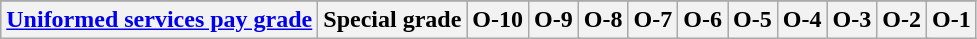<table class="wikitable">
<tr>
</tr>
<tr style="background-color:#CCCCCC; width: 100%">
<th><a href='#'>Uniformed services pay grade</a></th>
<th colspan=2>Special grade</th>
<th colspan=2>O-10</th>
<th colspan=2>O-9</th>
<th colspan=2>O-8</th>
<th colspan=2>O-7</th>
<th colspan=2>O-6</th>
<th colspan=2>O-5</th>
<th colspan=2>O-4</th>
<th colspan=2>O-3</th>
<th colspan=3>O-2</th>
<th colspan=3>O-1</th>
</tr>
</table>
